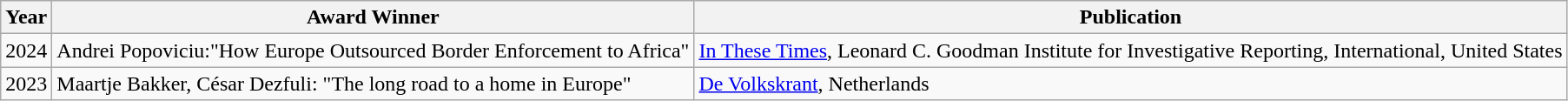<table class="wikitable sortable">
<tr>
<th>Year</th>
<th>Award Winner</th>
<th>Publication</th>
</tr>
<tr>
<td>2024</td>
<td>Andrei Popoviciu:"How Europe Outsourced Border Enforcement to Africa"</td>
<td><a href='#'>In These Times</a>, Leonard C. Goodman Institute for Investigative Reporting, International, United States</td>
</tr>
<tr>
<td>2023</td>
<td>Maartje Bakker, César Dezfuli: "The long road to a home in Europe"</td>
<td><a href='#'>De Volkskrant</a>, Netherlands</td>
</tr>
</table>
